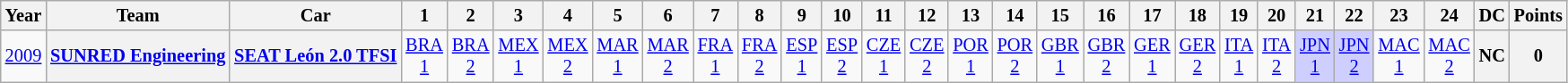<table class="wikitable" style="text-align:center; font-size:85%">
<tr>
<th>Year</th>
<th>Team</th>
<th>Car</th>
<th>1</th>
<th>2</th>
<th>3</th>
<th>4</th>
<th>5</th>
<th>6</th>
<th>7</th>
<th>8</th>
<th>9</th>
<th>10</th>
<th>11</th>
<th>12</th>
<th>13</th>
<th>14</th>
<th>15</th>
<th>16</th>
<th>17</th>
<th>18</th>
<th>19</th>
<th>20</th>
<th>21</th>
<th>22</th>
<th>23</th>
<th>24</th>
<th>DC</th>
<th>Points</th>
</tr>
<tr>
<td><a href='#'>2009</a></td>
<th><a href='#'>SUNRED Engineering</a></th>
<th><a href='#'>SEAT León 2.0 TFSI</a></th>
<td><a href='#'>BRA<br>1</a></td>
<td><a href='#'>BRA<br>2</a></td>
<td><a href='#'>MEX<br>1</a></td>
<td><a href='#'>MEX<br>2</a></td>
<td><a href='#'>MAR<br>1</a></td>
<td><a href='#'>MAR<br>2</a></td>
<td><a href='#'>FRA<br>1</a></td>
<td><a href='#'>FRA<br>2</a></td>
<td><a href='#'>ESP<br>1</a></td>
<td><a href='#'>ESP<br>2</a></td>
<td><a href='#'>CZE<br>1</a></td>
<td><a href='#'>CZE<br>2</a></td>
<td><a href='#'>POR<br>1</a></td>
<td><a href='#'>POR<br>2</a></td>
<td><a href='#'>GBR<br>1</a></td>
<td><a href='#'>GBR<br>2</a></td>
<td><a href='#'>GER<br>1</a></td>
<td><a href='#'>GER<br>2</a></td>
<td><a href='#'>ITA<br>1</a></td>
<td><a href='#'>ITA<br>2</a></td>
<td style="background:#cfcfff;"><a href='#'>JPN<br>1</a><br></td>
<td style="background:#cfcfff;"><a href='#'>JPN<br>2</a><br></td>
<td><a href='#'>MAC<br>1</a></td>
<td><a href='#'>MAC<br>2</a></td>
<th>NC</th>
<th>0</th>
</tr>
</table>
